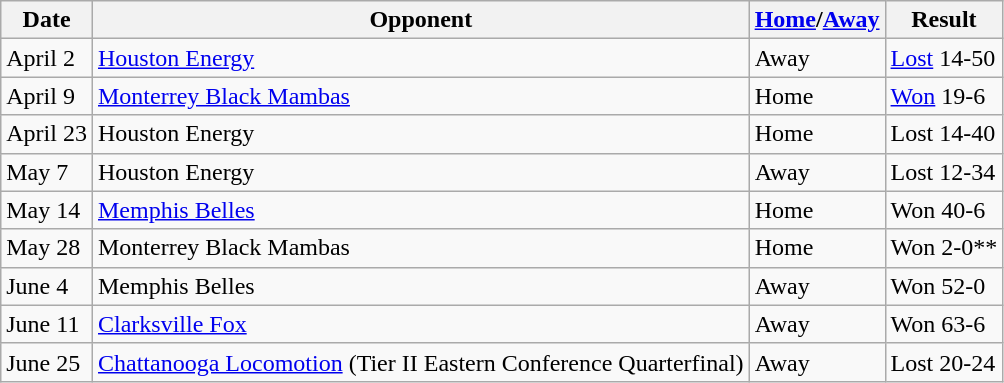<table class="wikitable">
<tr>
<th>Date</th>
<th>Opponent</th>
<th><a href='#'>Home</a>/<a href='#'>Away</a></th>
<th>Result</th>
</tr>
<tr>
<td>April 2</td>
<td><a href='#'>Houston Energy</a></td>
<td>Away</td>
<td><a href='#'>Lost</a> 14-50</td>
</tr>
<tr>
<td>April 9</td>
<td><a href='#'>Monterrey Black Mambas</a></td>
<td>Home</td>
<td><a href='#'>Won</a> 19-6</td>
</tr>
<tr>
<td>April 23</td>
<td>Houston Energy</td>
<td>Home</td>
<td>Lost 14-40</td>
</tr>
<tr>
<td>May 7</td>
<td>Houston Energy</td>
<td>Away</td>
<td>Lost 12-34</td>
</tr>
<tr>
<td>May 14</td>
<td><a href='#'>Memphis Belles</a></td>
<td>Home</td>
<td>Won 40-6</td>
</tr>
<tr>
<td>May 28</td>
<td>Monterrey Black Mambas</td>
<td>Home</td>
<td>Won 2-0**</td>
</tr>
<tr>
<td>June 4</td>
<td>Memphis Belles</td>
<td>Away</td>
<td>Won 52-0</td>
</tr>
<tr>
<td>June 11</td>
<td><a href='#'>Clarksville Fox</a></td>
<td>Away</td>
<td>Won 63-6</td>
</tr>
<tr>
<td>June 25</td>
<td><a href='#'>Chattanooga Locomotion</a> (Tier II Eastern Conference Quarterfinal)</td>
<td>Away</td>
<td>Lost 20-24</td>
</tr>
</table>
